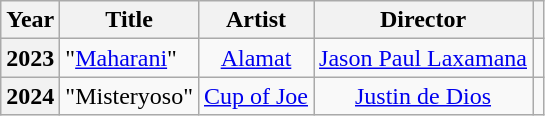<table class="wikitable plainrowheaders" style="text-align:center">
<tr>
<th scope="col">Year</th>
<th scope="col">Title</th>
<th scope="col">Artist</th>
<th scope="col">Director</th>
<th class="unsortable"></th>
</tr>
<tr>
<th scope="row">2023</th>
<td style="text-align:left">"<a href='#'>Maharani</a>"</td>
<td><a href='#'>Alamat</a></td>
<td><a href='#'>Jason Paul Laxamana</a></td>
<td></td>
</tr>
<tr>
<th scope="row">2024</th>
<td style="text-align:left">"Misteryoso"</td>
<td><a href='#'>Cup of Joe</a></td>
<td><a href='#'>Justin de Dios</a></td>
<td></td>
</tr>
</table>
